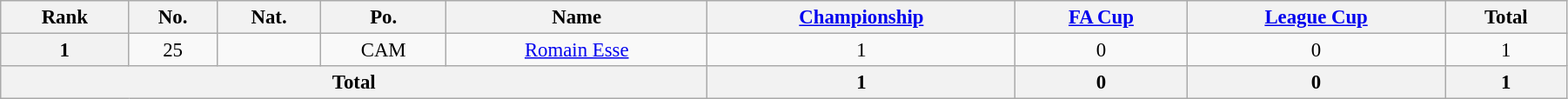<table class="wikitable" style="text-align:center; font-size:95%; width:95%;">
<tr>
<th>Rank</th>
<th>No.</th>
<th>Nat.</th>
<th>Po.</th>
<th>Name</th>
<th><a href='#'>Championship</a></th>
<th><a href='#'>FA Cup</a></th>
<th><a href='#'>League Cup</a></th>
<th>Total</th>
</tr>
<tr>
<th rowspan=1>1</th>
<td>25</td>
<td></td>
<td>CAM</td>
<td><a href='#'>Romain Esse</a></td>
<td>1</td>
<td>0</td>
<td>0</td>
<td>1</td>
</tr>
<tr>
<th colspan=5>Total</th>
<th>1</th>
<th>0</th>
<th>0</th>
<th>1</th>
</tr>
</table>
